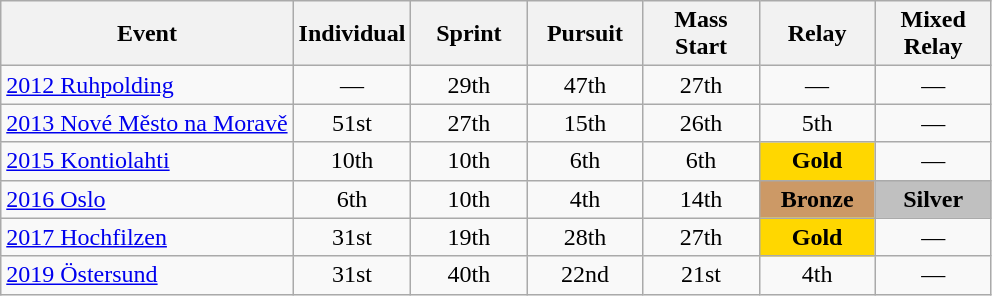<table class="wikitable" style="text-align: center;">
<tr ">
<th>Event</th>
<th style="text-align:center; width:70px;">Individual</th>
<th style="text-align:center; width:70px;">Sprint</th>
<th style="text-align:center; width:70px;">Pursuit</th>
<th style="text-align:center; width:70px;">Mass Start</th>
<th style="text-align:center; width:70px;">Relay</th>
<th style="text-align:center; width:70px;">Mixed Relay</th>
</tr>
<tr>
<td align=left> <a href='#'>2012 Ruhpolding</a></td>
<td>—</td>
<td>29th</td>
<td>47th</td>
<td>27th</td>
<td>—</td>
<td>—</td>
</tr>
<tr>
<td align=left> <a href='#'>2013 Nové Město na Moravě</a></td>
<td>51st</td>
<td>27th</td>
<td>15th</td>
<td>26th</td>
<td>5th</td>
<td>—</td>
</tr>
<tr>
<td align=left> <a href='#'>2015 Kontiolahti</a></td>
<td>10th</td>
<td>10th</td>
<td>6th</td>
<td>6th</td>
<td style="background:gold;"><strong>Gold</strong></td>
<td>—</td>
</tr>
<tr>
<td align=left> <a href='#'>2016 Oslo</a></td>
<td>6th</td>
<td>10th</td>
<td>4th</td>
<td>14th</td>
<td style="background:#CC9966;"><strong>Bronze</strong></td>
<td style="background:silver;"><strong>Silver</strong></td>
</tr>
<tr>
<td align=left> <a href='#'>2017 Hochfilzen</a></td>
<td>31st</td>
<td>19th</td>
<td>28th</td>
<td>27th</td>
<td style="background:gold;"><strong>Gold</strong></td>
<td>—</td>
</tr>
<tr>
<td align=left> <a href='#'>2019 Östersund</a></td>
<td>31st</td>
<td>40th</td>
<td>22nd</td>
<td>21st</td>
<td>4th</td>
<td>—</td>
</tr>
</table>
